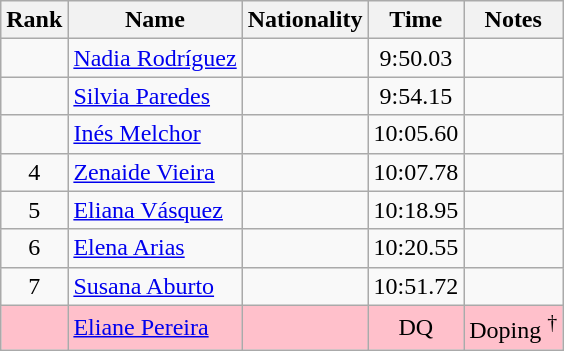<table class="wikitable sortable" style="text-align:center">
<tr>
<th>Rank</th>
<th>Name</th>
<th>Nationality</th>
<th>Time</th>
<th>Notes</th>
</tr>
<tr>
<td align=center></td>
<td align=left><a href='#'>Nadia Rodríguez</a></td>
<td align=left></td>
<td>9:50.03</td>
<td></td>
</tr>
<tr>
<td align=center></td>
<td align=left><a href='#'>Silvia Paredes</a></td>
<td align=left></td>
<td>9:54.15</td>
<td></td>
</tr>
<tr>
<td align=center></td>
<td align=left><a href='#'>Inés Melchor</a></td>
<td align=left></td>
<td>10:05.60</td>
<td></td>
</tr>
<tr>
<td align=center>4</td>
<td align=left><a href='#'>Zenaide Vieira</a></td>
<td align=left></td>
<td>10:07.78</td>
<td></td>
</tr>
<tr>
<td align=center>5</td>
<td align=left><a href='#'>Eliana Vásquez</a></td>
<td align=left></td>
<td>10:18.95</td>
<td></td>
</tr>
<tr>
<td align=center>6</td>
<td align=left><a href='#'>Elena Arias</a></td>
<td align=left></td>
<td>10:20.55</td>
<td></td>
</tr>
<tr>
<td align=center>7</td>
<td align=left><a href='#'>Susana Aburto</a></td>
<td align=left></td>
<td>10:51.72</td>
<td></td>
</tr>
<tr bgcolor=pink>
<td align=center></td>
<td align=left><a href='#'>Eliane Pereira</a></td>
<td align=left></td>
<td>DQ</td>
<td>Doping <sup>†</sup></td>
</tr>
</table>
